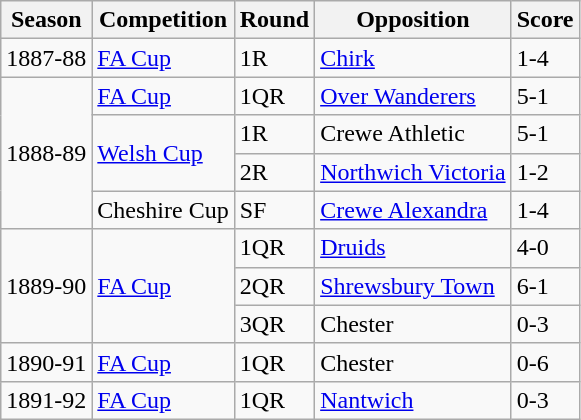<table class="wikitable">
<tr>
<th>Season</th>
<th>Competition</th>
<th>Round</th>
<th>Opposition</th>
<th>Score</th>
</tr>
<tr>
<td>1887-88</td>
<td><a href='#'>FA Cup</a></td>
<td>1R</td>
<td><a href='#'>Chirk</a></td>
<td>1-4</td>
</tr>
<tr>
<td rowspan="4">1888-89</td>
<td><a href='#'>FA Cup</a></td>
<td>1QR</td>
<td><a href='#'>Over Wanderers</a></td>
<td>5-1</td>
</tr>
<tr>
<td rowspan="2"><a href='#'>Welsh Cup</a></td>
<td>1R</td>
<td>Crewe Athletic</td>
<td>5-1</td>
</tr>
<tr>
<td>2R</td>
<td><a href='#'>Northwich Victoria</a></td>
<td>1-2</td>
</tr>
<tr>
<td>Cheshire Cup</td>
<td>SF</td>
<td><a href='#'>Crewe Alexandra</a></td>
<td>1-4</td>
</tr>
<tr>
<td rowspan="3">1889-90</td>
<td rowspan="3"><a href='#'>FA Cup</a></td>
<td>1QR</td>
<td><a href='#'>Druids</a></td>
<td>4-0</td>
</tr>
<tr>
<td>2QR</td>
<td><a href='#'>Shrewsbury Town</a></td>
<td>6-1</td>
</tr>
<tr>
<td>3QR</td>
<td>Chester</td>
<td>0-3</td>
</tr>
<tr>
<td>1890-91</td>
<td><a href='#'>FA Cup</a></td>
<td>1QR</td>
<td>Chester</td>
<td>0-6</td>
</tr>
<tr>
<td>1891-92</td>
<td><a href='#'>FA Cup</a></td>
<td>1QR</td>
<td><a href='#'>Nantwich</a></td>
<td>0-3</td>
</tr>
</table>
